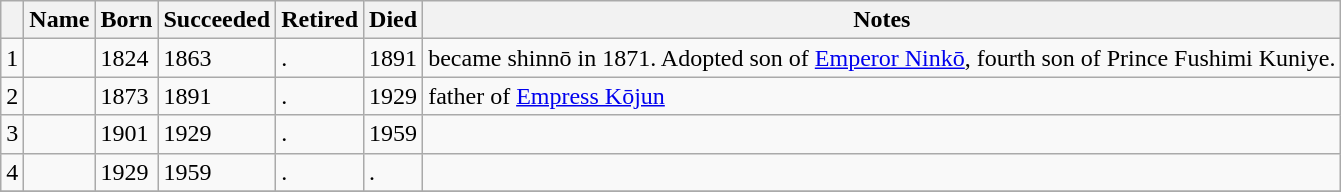<table class=wikitable>
<tr>
<th></th>
<th>Name</th>
<th>Born</th>
<th>Succeeded</th>
<th>Retired</th>
<th>Died</th>
<th>Notes</th>
</tr>
<tr>
<td>1</td>
<td></td>
<td>1824</td>
<td>1863</td>
<td>.</td>
<td>1891</td>
<td>became shinnō in 1871. Adopted son of <a href='#'>Emperor Ninkō</a>, fourth son of Prince Fushimi Kuniye.</td>
</tr>
<tr>
<td>2</td>
<td></td>
<td>1873</td>
<td>1891</td>
<td>.</td>
<td>1929</td>
<td>father of <a href='#'>Empress Kōjun</a></td>
</tr>
<tr>
<td>3</td>
<td></td>
<td>1901</td>
<td>1929</td>
<td>.</td>
<td>1959</td>
<td></td>
</tr>
<tr>
<td>4</td>
<td></td>
<td>1929</td>
<td>1959</td>
<td>.</td>
<td>.</td>
<td></td>
</tr>
<tr>
</tr>
</table>
